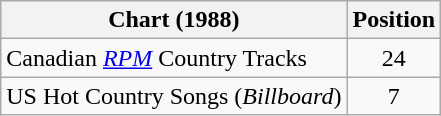<table class="wikitable">
<tr>
<th>Chart (1988)</th>
<th>Position</th>
</tr>
<tr>
<td align="left">Canadian <em><a href='#'>RPM</a></em> Country Tracks</td>
<td align="center">24</td>
</tr>
<tr>
<td>US Hot Country Songs (<em>Billboard</em>)</td>
<td align="center">7</td>
</tr>
</table>
